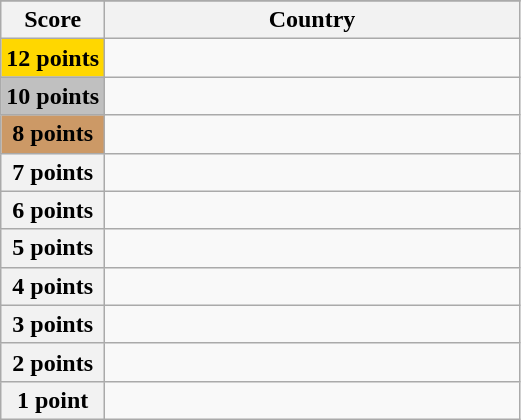<table class="wikitable">
<tr>
</tr>
<tr>
<th scope="col" width="20%">Score</th>
<th scope="col">Country</th>
</tr>
<tr>
<th scope="row" style="background:gold">12 points</th>
<td></td>
</tr>
<tr>
<th scope="row" style="background:silver">10 points</th>
<td></td>
</tr>
<tr>
<th scope="row" style="background:#CC9966">8 points</th>
<td></td>
</tr>
<tr>
<th scope="row">7 points</th>
<td></td>
</tr>
<tr>
<th scope="row">6 points</th>
<td></td>
</tr>
<tr>
<th scope="row">5 points</th>
<td></td>
</tr>
<tr>
<th scope="row">4 points</th>
<td></td>
</tr>
<tr>
<th scope="row">3 points</th>
<td></td>
</tr>
<tr>
<th scope="row">2 points</th>
<td></td>
</tr>
<tr>
<th scope="row">1 point</th>
<td></td>
</tr>
</table>
